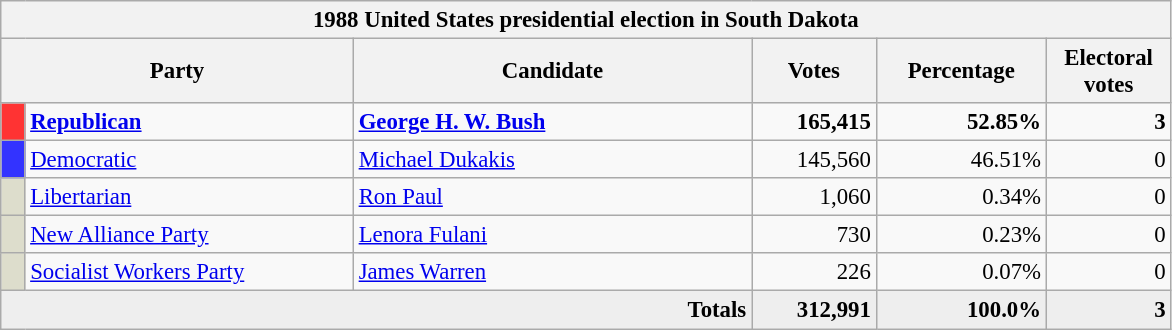<table class="wikitable" style="font-size: 95%;">
<tr>
<th colspan="6">1988 United States presidential election in South Dakota</th>
</tr>
<tr>
<th colspan="2" style="width: 15em">Party</th>
<th style="width: 17em">Candidate</th>
<th style="width: 5em">Votes</th>
<th style="width: 7em">Percentage</th>
<th style="width: 5em">Electoral votes</th>
</tr>
<tr>
<th style="background:#f33; width:3px;"></th>
<td style="width: 130px"><strong><a href='#'>Republican</a></strong></td>
<td><strong><a href='#'>George H. W. Bush</a></strong></td>
<td style="text-align:right;"><strong>165,415</strong></td>
<td style="text-align:right;"><strong>52.85%</strong></td>
<td style="text-align:right;"><strong>3</strong></td>
</tr>
<tr>
<th style="background:#33f; width:3px;"></th>
<td style="width: 130px"><a href='#'>Democratic</a></td>
<td><a href='#'>Michael Dukakis</a></td>
<td style="text-align:right;">145,560</td>
<td style="text-align:right;">46.51%</td>
<td style="text-align:right;">0</td>
</tr>
<tr>
<th style="background:#DDDDCC; width:3px;"></th>
<td style="width: 130px"><a href='#'>Libertarian</a></td>
<td><a href='#'>Ron Paul</a></td>
<td style="text-align:right;">1,060</td>
<td style="text-align:right;">0.34%</td>
<td style="text-align:right;">0</td>
</tr>
<tr>
<th style="background:#DDDDCC; width:3px;"></th>
<td style="width: 130px"><a href='#'>New Alliance Party</a></td>
<td><a href='#'>Lenora Fulani</a></td>
<td style="text-align:right;">730</td>
<td style="text-align:right;">0.23%</td>
<td style="text-align:right;">0</td>
</tr>
<tr>
<th style="background:#DDDDCC; width:3px;"></th>
<td style="width: 130px"><a href='#'>Socialist Workers Party</a></td>
<td><a href='#'>James Warren</a></td>
<td style="text-align:right;">226</td>
<td style="text-align:right;">0.07%</td>
<td style="text-align:right;">0</td>
</tr>
<tr style="background:#eee; text-align:right;">
<td colspan="3"><strong>Totals</strong></td>
<td><strong>312,991</strong></td>
<td><strong>100.0%</strong></td>
<td><strong>3</strong></td>
</tr>
</table>
